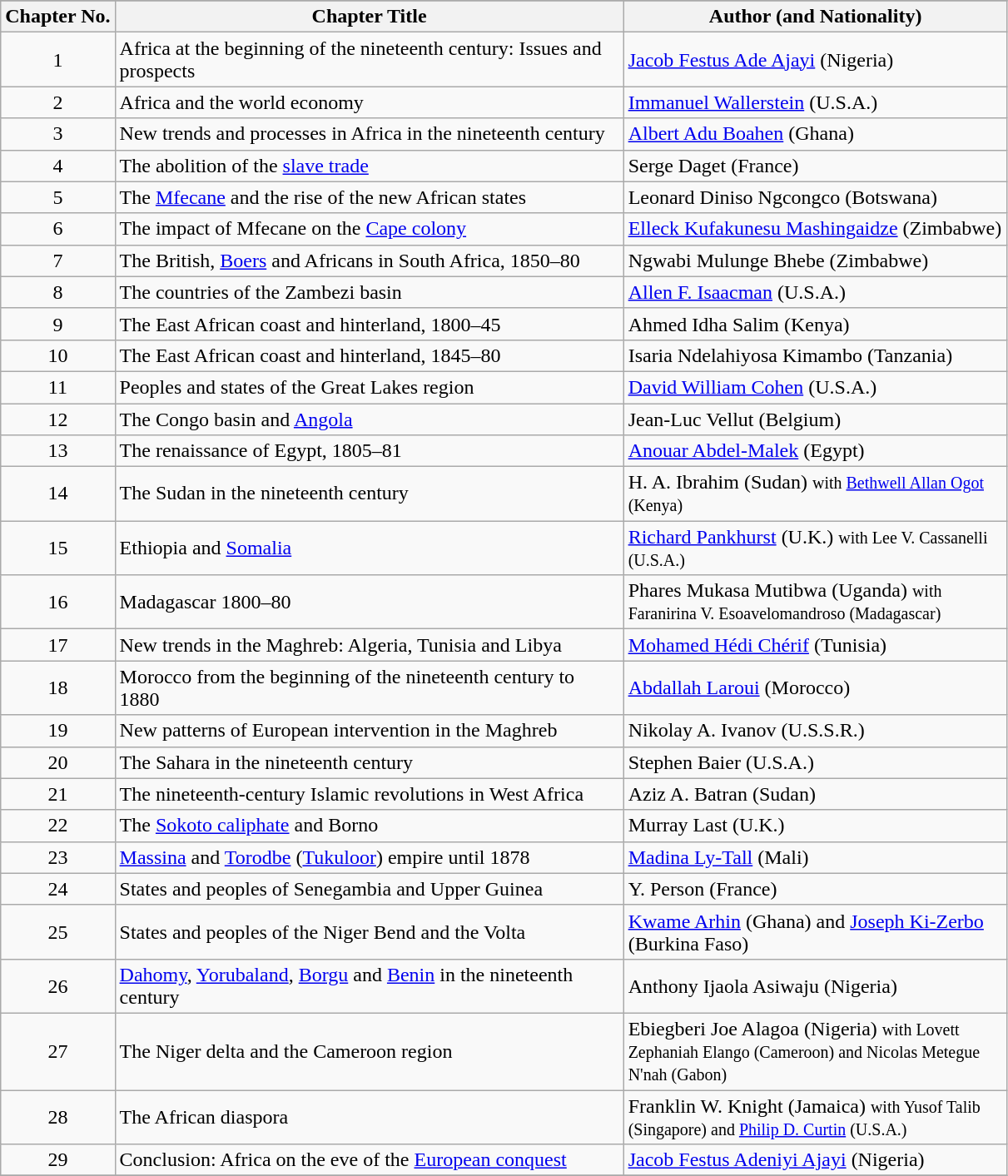<table class="wikitable mw-collapsible mw-collapsed">
<tr style="background:#cccccc">
</tr>
<tr>
<th>Chapter No.</th>
<th width=400>Chapter Title</th>
<th width=300>Author (and Nationality)</th>
</tr>
<tr>
<td align=center>1</td>
<td>Africa at the beginning of the nineteenth century: Issues and prospects</td>
<td><a href='#'>Jacob Festus Ade Ajayi</a> (Nigeria)</td>
</tr>
<tr>
<td align=center>2</td>
<td>Africa and the world economy</td>
<td><a href='#'>Immanuel Wallerstein</a> (U.S.A.)</td>
</tr>
<tr>
<td align=center>3</td>
<td>New trends and processes in Africa in the nineteenth century</td>
<td><a href='#'>Albert Adu Boahen</a> (Ghana)</td>
</tr>
<tr>
<td align=center>4</td>
<td>The abolition of the <a href='#'>slave trade</a></td>
<td>Serge Daget (France)</td>
</tr>
<tr>
<td align=center>5</td>
<td>The <a href='#'>Mfecane</a> and the rise of the new African states</td>
<td>Leonard Diniso Ngcongco (Botswana)</td>
</tr>
<tr>
<td align=center>6</td>
<td>The impact of Mfecane on the <a href='#'>Cape colony</a></td>
<td><a href='#'>Elleck Kufakunesu Mashingaidze</a> (Zimbabwe)</td>
</tr>
<tr>
<td align=center>7</td>
<td>The British, <a href='#'>Boers</a> and Africans in South Africa, 1850–80</td>
<td>Ngwabi Mulunge Bhebe (Zimbabwe)</td>
</tr>
<tr>
<td align=center>8</td>
<td>The countries of the Zambezi basin</td>
<td><a href='#'>Allen F. Isaacman</a> (U.S.A.)</td>
</tr>
<tr>
<td align=center>9</td>
<td>The East African coast and hinterland, 1800–45</td>
<td>Ahmed Idha Salim (Kenya)</td>
</tr>
<tr>
<td align=center>10</td>
<td>The East African coast and hinterland, 1845–80</td>
<td>Isaria Ndelahiyosa Kimambo (Tanzania)</td>
</tr>
<tr>
<td align=center>11</td>
<td>Peoples and states of the Great Lakes region</td>
<td><a href='#'>David William Cohen</a> (U.S.A.)</td>
</tr>
<tr>
<td align=center>12</td>
<td>The Congo basin and <a href='#'>Angola</a></td>
<td>Jean-Luc Vellut (Belgium)</td>
</tr>
<tr>
<td align=center>13</td>
<td>The renaissance of Egypt, 1805–81</td>
<td><a href='#'>Anouar Abdel-Malek</a> (Egypt)</td>
</tr>
<tr>
<td align=center>14</td>
<td>The Sudan in the nineteenth century</td>
<td>H. A. Ibrahim (Sudan) <small>with <a href='#'>Bethwell Allan Ogot</a> (Kenya)</small></td>
</tr>
<tr>
<td align=center>15</td>
<td>Ethiopia and <a href='#'>Somalia</a></td>
<td><a href='#'>Richard Pankhurst</a> (U.K.) <small>with Lee V. Cassanelli (U.S.A.)</small></td>
</tr>
<tr>
<td align=center>16</td>
<td>Madagascar 1800–80</td>
<td>Phares Mukasa Mutibwa (Uganda) <small>with Faranirina V. Esoavelomandroso (Madagascar)</small></td>
</tr>
<tr>
<td align=center>17</td>
<td>New trends in the Maghreb: Algeria, Tunisia and Libya</td>
<td><a href='#'>Mohamed Hédi Chérif</a> (Tunisia)</td>
</tr>
<tr>
<td align=center>18</td>
<td>Morocco from the beginning of the nineteenth century to 1880</td>
<td><a href='#'>Abdallah Laroui</a> (Morocco)</td>
</tr>
<tr>
<td align=center>19</td>
<td>New patterns of European intervention in the Maghreb</td>
<td>Nikolay A. Ivanov (U.S.S.R.)</td>
</tr>
<tr>
<td align=center>20</td>
<td>The Sahara in the nineteenth century</td>
<td>Stephen Baier (U.S.A.)</td>
</tr>
<tr>
<td align=center>21</td>
<td>The nineteenth-century Islamic revolutions in West Africa</td>
<td>Aziz A. Batran (Sudan)</td>
</tr>
<tr>
<td align=center>22</td>
<td>The <a href='#'>Sokoto caliphate</a> and Borno</td>
<td>Murray Last (U.K.)</td>
</tr>
<tr>
<td align=center>23</td>
<td><a href='#'>Massina</a> and <a href='#'>Torodbe</a> (<a href='#'>Tukuloor</a>) empire until 1878</td>
<td><a href='#'>Madina Ly-Tall</a> (Mali)</td>
</tr>
<tr>
<td align=center>24</td>
<td>States and peoples of Senegambia and Upper Guinea</td>
<td>Y. Person (France)</td>
</tr>
<tr>
<td align=center>25</td>
<td>States and peoples of the Niger Bend and the Volta</td>
<td><a href='#'>Kwame Arhin</a> (Ghana) and <a href='#'>Joseph Ki-Zerbo</a> (Burkina Faso)</td>
</tr>
<tr>
<td align=center>26</td>
<td><a href='#'>Dahomy</a>, <a href='#'>Yorubaland</a>, <a href='#'>Borgu</a> and <a href='#'>Benin</a> in the nineteenth century</td>
<td>Anthony Ijaola Asiwaju (Nigeria)</td>
</tr>
<tr>
<td align=center>27</td>
<td>The Niger delta and the Cameroon region</td>
<td>Ebiegberi Joe Alagoa (Nigeria) <small>with Lovett Zephaniah Elango (Cameroon) and Nicolas Metegue N'nah (Gabon)</small></td>
</tr>
<tr>
<td align=center>28</td>
<td>The African diaspora</td>
<td>Franklin W. Knight (Jamaica) <small>with Yusof Talib (Singapore) and <a href='#'>Philip D. Curtin</a> (U.S.A.)</small></td>
</tr>
<tr>
<td align=center>29</td>
<td>Conclusion: Africa on the eve of the <a href='#'>European conquest</a></td>
<td><a href='#'>Jacob Festus Adeniyi Ajayi</a> (Nigeria)</td>
</tr>
<tr>
</tr>
</table>
